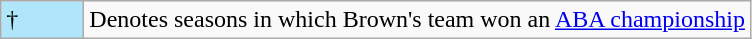<table class ="wikitable">
<tr>
<td style="background:#afe6fa; width:3em;">†</td>
<td>Denotes seasons in which Brown's team won an <a href='#'>ABA championship</a></td>
</tr>
</table>
